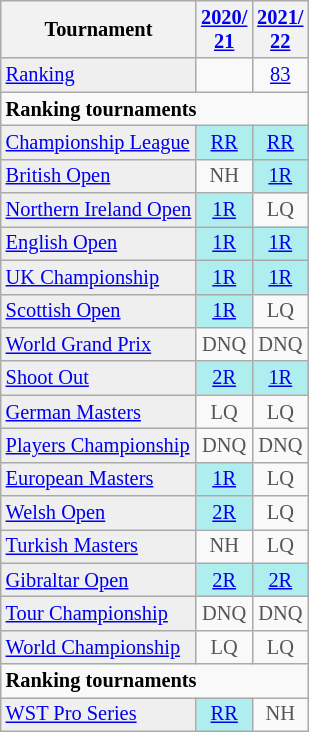<table class="wikitable" style="font-size:85%;">
<tr>
<th>Tournament</th>
<th><a href='#'>2020/<br>21</a></th>
<th><a href='#'>2021/<br>22</a></th>
</tr>
<tr>
<td style="background:#EFEFEF;"><a href='#'>Ranking</a></td>
<td align="center"></td>
<td align="center"><a href='#'>83</a></td>
</tr>
<tr>
<td colspan="10"><strong>Ranking tournaments</strong></td>
</tr>
<tr>
<td style="background:#EFEFEF;"><a href='#'>Championship League</a></td>
<td align="center" style="background:#afeeee;"><a href='#'>RR</a></td>
<td align="center" style="background:#afeeee;"><a href='#'>RR</a></td>
</tr>
<tr>
<td style="background:#EFEFEF;"><a href='#'>British Open</a></td>
<td align="center" style="color:#555555;">NH</td>
<td align="center" style="background:#afeeee;"><a href='#'>1R</a></td>
</tr>
<tr>
<td style="background:#EFEFEF;"><a href='#'>Northern Ireland Open</a></td>
<td align="center" style="background:#afeeee;"><a href='#'>1R</a></td>
<td align="center" style="color:#555555;">LQ</td>
</tr>
<tr>
<td style="background:#EFEFEF;"><a href='#'>English Open</a></td>
<td align="center" style="background:#afeeee;"><a href='#'>1R</a></td>
<td align="center" style="background:#afeeee;"><a href='#'>1R</a></td>
</tr>
<tr>
<td style="background:#EFEFEF;"><a href='#'>UK Championship</a></td>
<td align="center" style="background:#afeeee;"><a href='#'>1R</a></td>
<td align="center" style="background:#afeeee;"><a href='#'>1R</a></td>
</tr>
<tr>
<td style="background:#EFEFEF;"><a href='#'>Scottish Open</a></td>
<td align="center" style="background:#afeeee;"><a href='#'>1R</a></td>
<td align="center" style="color:#555555;">LQ</td>
</tr>
<tr>
<td style="background:#EFEFEF;"><a href='#'>World Grand Prix</a></td>
<td align="center" style="color:#555555;">DNQ</td>
<td align="center" style="color:#555555;">DNQ</td>
</tr>
<tr>
<td style="background:#EFEFEF;"><a href='#'>Shoot Out</a></td>
<td align="center" style="background:#afeeee;"><a href='#'>2R</a></td>
<td align="center" style="background:#afeeee;"><a href='#'>1R</a></td>
</tr>
<tr>
<td style="background:#EFEFEF;"><a href='#'>German Masters</a></td>
<td align="center" style="color:#555555;">LQ</td>
<td align="center" style="color:#555555;">LQ</td>
</tr>
<tr>
<td style="background:#EFEFEF;"><a href='#'>Players Championship</a></td>
<td align="center" style="color:#555555;">DNQ</td>
<td align="center" style="color:#555555;">DNQ</td>
</tr>
<tr>
<td style="background:#EFEFEF;"><a href='#'>European Masters</a></td>
<td align="center" style="background:#afeeee;"><a href='#'>1R</a></td>
<td align="center" style="color:#555555;">LQ</td>
</tr>
<tr>
<td style="background:#EFEFEF;"><a href='#'>Welsh Open</a></td>
<td align="center" style="background:#afeeee;"><a href='#'>2R</a></td>
<td align="center" style="color:#555555;">LQ</td>
</tr>
<tr>
<td style="background:#EFEFEF;"><a href='#'>Turkish Masters</a></td>
<td align="center" style="color:#555555;">NH</td>
<td align="center" style="color:#555555;">LQ</td>
</tr>
<tr>
<td style="background:#EFEFEF;"><a href='#'>Gibraltar Open</a></td>
<td align="center" style="background:#afeeee;"><a href='#'>2R</a></td>
<td align="center" style="background:#afeeee;"><a href='#'>2R</a></td>
</tr>
<tr>
<td style="background:#EFEFEF;"><a href='#'>Tour Championship</a></td>
<td align="center" style="color:#555555;">DNQ</td>
<td align="center" style="color:#555555;">DNQ</td>
</tr>
<tr>
<td style="background:#EFEFEF;"><a href='#'>World Championship</a></td>
<td align="center" style="color:#555555;">LQ</td>
<td align="center" style="color:#555555;">LQ</td>
</tr>
<tr>
<td colspan="10"><strong>Ranking tournaments</strong></td>
</tr>
<tr>
<td style="background:#EFEFEF;"><a href='#'>WST Pro Series</a></td>
<td align="center" style="background:#afeeee;"><a href='#'>RR</a></td>
<td align="center" style="color:#555555;">NH</td>
</tr>
</table>
